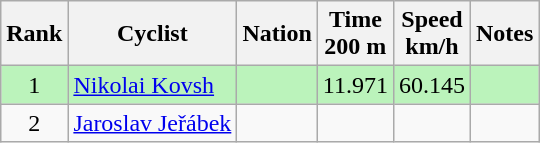<table class="wikitable sortable" style="text-align:center">
<tr>
<th>Rank</th>
<th>Cyclist</th>
<th>Nation</th>
<th>Time<br>200 m</th>
<th>Speed<br>km/h</th>
<th>Notes</th>
</tr>
<tr bgcolor=bbf3bb>
<td>1</td>
<td align=left><a href='#'>Nikolai Kovsh</a></td>
<td align=left></td>
<td>11.971</td>
<td>60.145</td>
<td></td>
</tr>
<tr>
<td>2</td>
<td align=left><a href='#'>Jaroslav Jeřábek</a></td>
<td align=left></td>
<td></td>
<td></td>
<td></td>
</tr>
</table>
